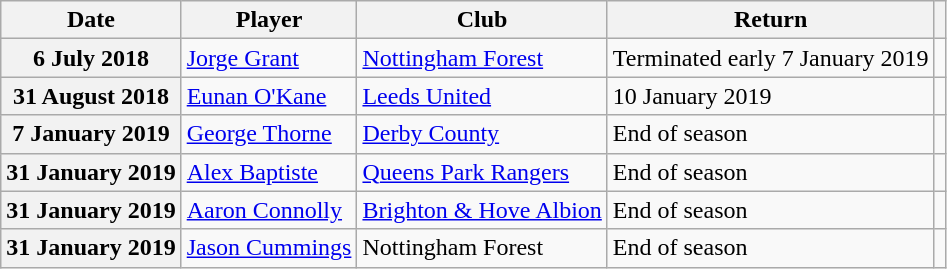<table class="wikitable plainrowheaders">
<tr>
<th scope=col>Date</th>
<th scope=col>Player</th>
<th scope=col>Club</th>
<th scope=col>Return</th>
<th scope=col class=unsortable></th>
</tr>
<tr>
<th scope=row>6 July 2018</th>
<td><a href='#'>Jorge Grant</a></td>
<td><a href='#'>Nottingham Forest</a></td>
<td>Terminated early 7 January 2019</td>
<td style="text-align:center;"></td>
</tr>
<tr>
<th scope=row>31 August 2018</th>
<td><a href='#'>Eunan O'Kane</a></td>
<td><a href='#'>Leeds United</a></td>
<td>10 January 2019</td>
<td style="text-align:center;"></td>
</tr>
<tr>
<th scope=row>7 January 2019</th>
<td><a href='#'>George Thorne</a></td>
<td><a href='#'>Derby County</a></td>
<td>End of season</td>
<td style="text-align:center;"></td>
</tr>
<tr>
<th scope=row>31 January 2019</th>
<td><a href='#'>Alex Baptiste</a></td>
<td><a href='#'>Queens Park Rangers</a></td>
<td>End of season</td>
<td style="text-align:center;"></td>
</tr>
<tr>
<th scope=row>31 January 2019</th>
<td><a href='#'>Aaron Connolly</a></td>
<td><a href='#'>Brighton & Hove Albion</a></td>
<td>End of season</td>
<td style="text-align:center;"></td>
</tr>
<tr>
<th scope=row>31 January 2019</th>
<td><a href='#'>Jason Cummings</a></td>
<td>Nottingham Forest</td>
<td>End of season</td>
<td style="text-align:center;"></td>
</tr>
</table>
